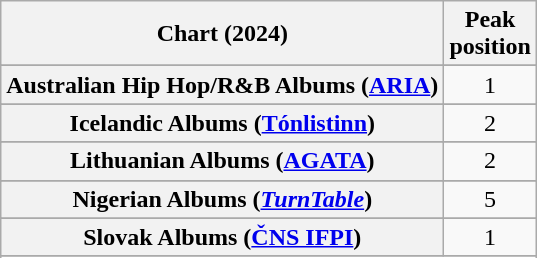<table class="wikitable sortable plainrowheaders" style="text-align:center">
<tr>
<th scope="col">Chart (2024)</th>
<th scope="col">Peak<br>position</th>
</tr>
<tr>
</tr>
<tr>
<th scope="row">Australian Hip Hop/R&B Albums (<a href='#'>ARIA</a>)</th>
<td>1</td>
</tr>
<tr>
</tr>
<tr>
</tr>
<tr>
</tr>
<tr>
</tr>
<tr>
</tr>
<tr>
</tr>
<tr>
</tr>
<tr>
</tr>
<tr>
</tr>
<tr>
</tr>
<tr>
</tr>
<tr>
<th scope="row">Icelandic Albums (<a href='#'>Tónlistinn</a>)</th>
<td>2</td>
</tr>
<tr>
</tr>
<tr>
</tr>
<tr>
<th scope="row">Lithuanian Albums (<a href='#'>AGATA</a>)</th>
<td>2</td>
</tr>
<tr>
</tr>
<tr>
<th scope="row">Nigerian Albums (<a href='#'><em>TurnTable</em></a>)</th>
<td>5</td>
</tr>
<tr>
</tr>
<tr>
</tr>
<tr>
</tr>
<tr>
<th scope="row">Slovak Albums (<a href='#'>ČNS IFPI</a>)</th>
<td>1</td>
</tr>
<tr>
</tr>
<tr>
</tr>
<tr>
</tr>
<tr>
</tr>
<tr>
</tr>
<tr>
</tr>
<tr>
</tr>
</table>
